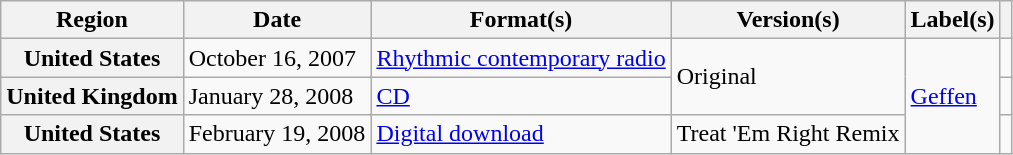<table class="wikitable plainrowheaders">
<tr>
<th scope="col">Region</th>
<th scope="col">Date</th>
<th scope="col">Format(s)</th>
<th scope="col">Version(s)</th>
<th scope="col">Label(s)</th>
<th scope="col"></th>
</tr>
<tr>
<th scope="row">United States</th>
<td>October 16, 2007</td>
<td><a href='#'>Rhythmic contemporary radio</a></td>
<td rowspan="2">Original</td>
<td rowspan="3"><a href='#'>Geffen</a></td>
<td></td>
</tr>
<tr>
<th scope="row">United Kingdom</th>
<td>January 28, 2008</td>
<td><a href='#'>CD</a></td>
<td></td>
</tr>
<tr>
<th scope="row">United States</th>
<td>February 19, 2008</td>
<td><a href='#'>Digital download</a></td>
<td>Treat 'Em Right Remix</td>
<td></td>
</tr>
</table>
